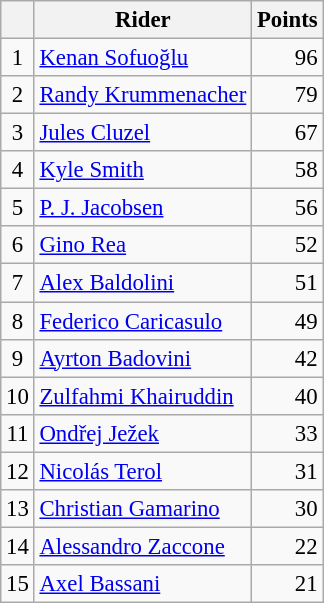<table class="wikitable" style="font-size: 95%;">
<tr>
<th></th>
<th>Rider</th>
<th>Points</th>
</tr>
<tr>
<td align=center>1</td>
<td> <a href='#'>Kenan Sofuoğlu</a></td>
<td align=right>96</td>
</tr>
<tr>
<td align=center>2</td>
<td> <a href='#'>Randy Krummenacher</a></td>
<td align=right>79</td>
</tr>
<tr>
<td align=center>3</td>
<td> <a href='#'>Jules Cluzel</a></td>
<td align=right>67</td>
</tr>
<tr>
<td align=center>4</td>
<td> <a href='#'>Kyle Smith</a></td>
<td align=right>58</td>
</tr>
<tr>
<td align=center>5</td>
<td> <a href='#'>P. J. Jacobsen</a></td>
<td align=right>56</td>
</tr>
<tr>
<td align=center>6</td>
<td> <a href='#'>Gino Rea</a></td>
<td align=right>52</td>
</tr>
<tr>
<td align=center>7</td>
<td> <a href='#'>Alex Baldolini</a></td>
<td align=right>51</td>
</tr>
<tr>
<td align=center>8</td>
<td> <a href='#'>Federico Caricasulo</a></td>
<td align=right>49</td>
</tr>
<tr>
<td align=center>9</td>
<td> <a href='#'>Ayrton Badovini</a></td>
<td align=right>42</td>
</tr>
<tr>
<td align=center>10</td>
<td> <a href='#'>Zulfahmi Khairuddin</a></td>
<td align=right>40</td>
</tr>
<tr>
<td align=center>11</td>
<td> <a href='#'>Ondřej Ježek</a></td>
<td align=right>33</td>
</tr>
<tr>
<td align=center>12</td>
<td> <a href='#'>Nicolás Terol</a></td>
<td align=right>31</td>
</tr>
<tr>
<td align=center>13</td>
<td> <a href='#'>Christian Gamarino</a></td>
<td align=right>30</td>
</tr>
<tr>
<td align=center>14</td>
<td> <a href='#'>Alessandro Zaccone</a></td>
<td align=right>22</td>
</tr>
<tr>
<td align=center>15</td>
<td> <a href='#'>Axel Bassani</a></td>
<td align=right>21</td>
</tr>
</table>
